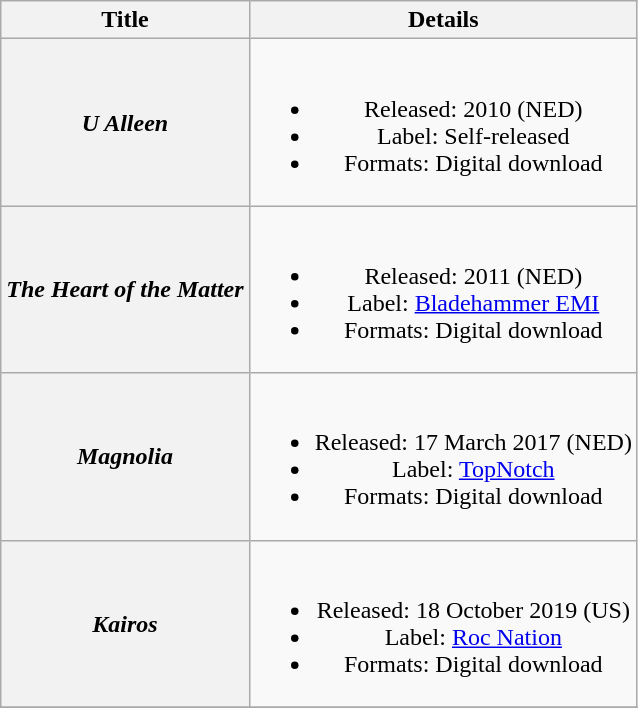<table class="wikitable plainrowheaders" style="text-align:center">
<tr>
<th scope="col">Title</th>
<th scope="col">Details</th>
</tr>
<tr>
<th scope="row"><em>U Alleen</em></th>
<td><br><ul><li>Released: 2010 (NED)</li><li>Label: Self-released</li><li>Formats: Digital download</li></ul></td>
</tr>
<tr>
<th scope="row"><em>The Heart of the Matter</em></th>
<td><br><ul><li>Released: 2011 (NED)</li><li>Label: <a href='#'>Bladehammer EMI</a></li><li>Formats: Digital download</li></ul></td>
</tr>
<tr>
<th scope="row"><em>Magnolia</em></th>
<td><br><ul><li>Released: 17 March 2017 (NED)</li><li>Label: <a href='#'>TopNotch</a></li><li>Formats: Digital download</li></ul></td>
</tr>
<tr>
<th scope="row"><em>Kairos</em></th>
<td><br><ul><li>Released: 18 October 2019 (US)</li><li>Label: <a href='#'>Roc Nation</a></li><li>Formats: Digital download</li></ul></td>
</tr>
<tr>
</tr>
</table>
